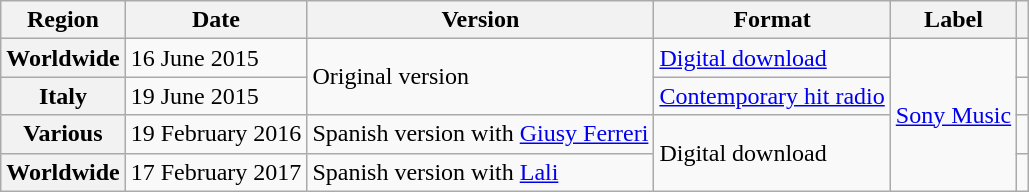<table class="wikitable plainrowheaders">
<tr>
<th scope="col">Region</th>
<th scope="col">Date</th>
<th scope="col">Version</th>
<th scope="col">Format</th>
<th scope="col">Label</th>
<th scope="col"></th>
</tr>
<tr>
<th scope="row">Worldwide</th>
<td>16 June 2015</td>
<td rowspan="2">Original version</td>
<td><a href='#'>Digital download</a></td>
<td rowspan="4"><a href='#'>Sony Music</a></td>
<td></td>
</tr>
<tr>
<th scope="row">Italy</th>
<td>19 June 2015</td>
<td><a href='#'>Contemporary hit radio</a></td>
<td></td>
</tr>
<tr>
<th scope="row">Various</th>
<td>19 February 2016</td>
<td>Spanish version with <a href='#'>Giusy Ferreri</a></td>
<td rowspan="2">Digital download</td>
<td></td>
</tr>
<tr>
<th scope="row">Worldwide</th>
<td>17 February 2017</td>
<td>Spanish version with <a href='#'>Lali</a></td>
<td></td>
</tr>
</table>
